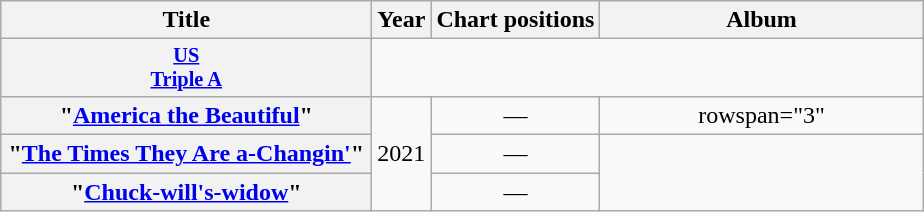<table class="wikitable plainrowheaders" style="text-align:center;" border="1">
<tr>
<th scope="col" rowspan="2" style="width:15em;">Title</th>
<th scope="col" rowspan="2">Year</th>
<th scope="col" colspan="1">Chart positions</th>
<th rowspan="2" style="width:13em;">Album</th>
</tr>
<tr>
</tr>
<tr>
<th scope="col" style="width:3em;font-size:85%;"><a href='#'>US<br>Triple A</a><br></th>
</tr>
<tr>
<th scope="row">"<a href='#'>America the Beautiful</a>" <br></th>
<td rowspan="3">2021</td>
<td>—</td>
<td>rowspan="3" </td>
</tr>
<tr>
<th scope="row">"<a href='#'>The Times They Are a-Changin'</a>" <br></th>
<td>—</td>
</tr>
<tr>
<th scope="row">"<a href='#'>Chuck-will's-widow</a>"  <br></th>
<td>—</td>
</tr>
</table>
